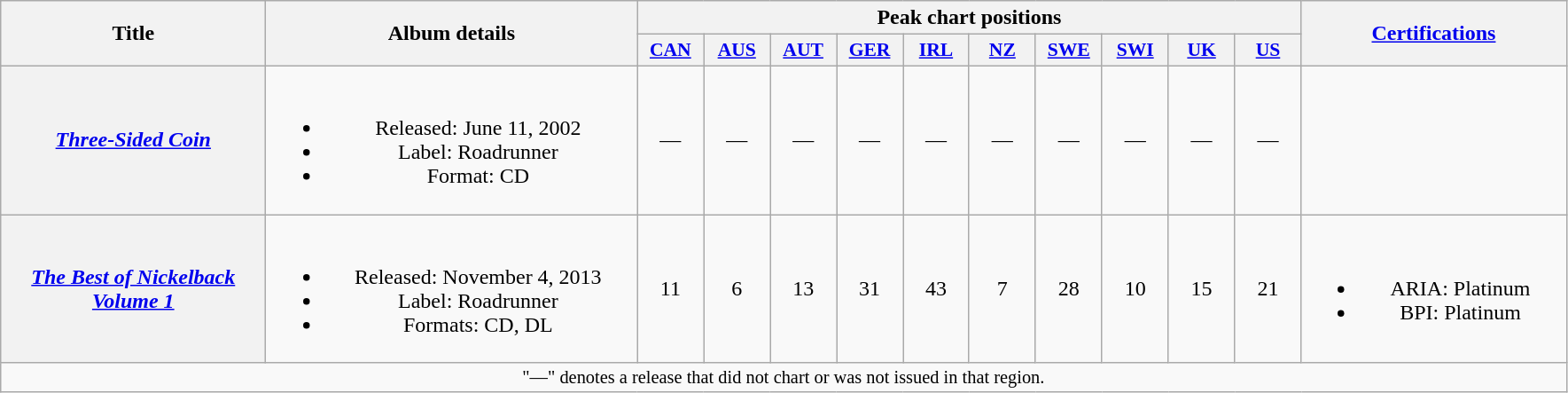<table class="wikitable plainrowheaders" style="text-align:center;">
<tr>
<th scope="col" rowspan="2" style="width:12em;">Title</th>
<th scope="col" rowspan="2" style="width:17em;">Album details</th>
<th scope="col" colspan="10">Peak chart positions</th>
<th scope="col" rowspan="2" style="width:12em;"><a href='#'>Certifications</a></th>
</tr>
<tr>
<th scope="col" style="width:3em;font-size:90%;"><a href='#'>CAN</a><br></th>
<th scope="col" style="width:3em;font-size:90%;"><a href='#'>AUS</a><br></th>
<th scope="col" style="width:3em;font-size:90%;"><a href='#'>AUT</a><br></th>
<th scope="col" style="width:3em;font-size:90%;"><a href='#'>GER</a><br></th>
<th scope="col" style="width:3em;font-size:90%;"><a href='#'>IRL</a><br></th>
<th scope="col" style="width:3em;font-size:90%;"><a href='#'>NZ</a><br></th>
<th scope="col" style="width:3em;font-size:90%;"><a href='#'>SWE</a><br></th>
<th scope="col" style="width:3em;font-size:90%;"><a href='#'>SWI</a><br></th>
<th scope="col" style="width:3em;font-size:90%;"><a href='#'>UK</a><br></th>
<th scope="col" style="width:3em;font-size:90%;"><a href='#'>US</a><br></th>
</tr>
<tr>
<th scope="row"><em><a href='#'>Three-Sided Coin</a></em><br></th>
<td><br><ul><li>Released: June 11, 2002</li><li>Label: Roadrunner</li><li>Format: CD</li></ul></td>
<td>—</td>
<td>—</td>
<td>—</td>
<td>—</td>
<td>—</td>
<td>—</td>
<td>—</td>
<td>—</td>
<td>—</td>
<td>—</td>
<td></td>
</tr>
<tr>
<th scope="row"><em><a href='#'>The Best of Nickelback<br>Volume 1</a></em></th>
<td><br><ul><li>Released: November 4, 2013</li><li>Label: Roadrunner</li><li>Formats: CD, DL</li></ul></td>
<td>11</td>
<td>6</td>
<td>13</td>
<td>31</td>
<td>43</td>
<td>7</td>
<td>28</td>
<td>10</td>
<td>15</td>
<td>21</td>
<td><br><ul><li>ARIA: Platinum</li><li>BPI: Platinum</li></ul></td>
</tr>
<tr>
<td colspan="14" style="font-size: 85%">"—" denotes a release that did not chart or was not issued in that region.</td>
</tr>
</table>
